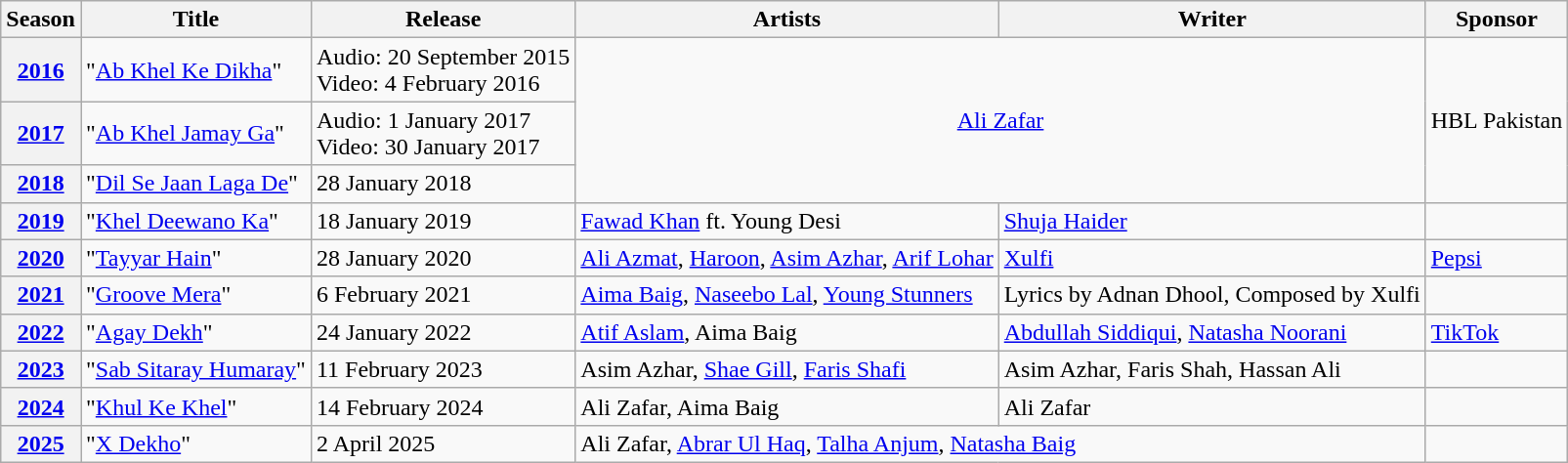<table class="wikitable">
<tr>
<th>Season</th>
<th>Title</th>
<th>Release</th>
<th>Artists</th>
<th>Writer</th>
<th>Sponsor</th>
</tr>
<tr>
<th><a href='#'>2016</a></th>
<td>"<a href='#'>Ab Khel Ke Dikha</a>"</td>
<td>Audio: 20 September 2015<br>Video: 4 February 2016</td>
<td rowspan="3" colspan="2" align="center"><a href='#'>Ali Zafar</a></td>
<td rowspan=3>HBL Pakistan</td>
</tr>
<tr>
<th><a href='#'>2017</a></th>
<td>"<a href='#'>Ab Khel Jamay Ga</a>"</td>
<td>Audio: 1 January 2017<br>Video: 30 January 2017</td>
</tr>
<tr>
<th><a href='#'>2018</a></th>
<td>"<a href='#'>Dil Se Jaan Laga De</a>"</td>
<td>28 January 2018</td>
</tr>
<tr>
<th><a href='#'>2019</a></th>
<td>"<a href='#'>Khel Deewano Ka</a>"</td>
<td>18 January 2019</td>
<td><a href='#'>Fawad Khan</a> ft. Young Desi</td>
<td><a href='#'>Shuja Haider</a></td>
<td></td>
</tr>
<tr>
<th><a href='#'>2020</a></th>
<td>"<a href='#'>Tayyar Hain</a>"</td>
<td>28 January 2020</td>
<td><a href='#'>Ali Azmat</a>, <a href='#'>Haroon</a>, <a href='#'>Asim Azhar</a>, <a href='#'>Arif Lohar</a></td>
<td><a href='#'>Xulfi</a></td>
<td><a href='#'>Pepsi</a></td>
</tr>
<tr>
<th><a href='#'>2021</a></th>
<td>"<a href='#'>Groove Mera</a>"</td>
<td>6 February 2021</td>
<td><a href='#'>Aima Baig</a>, <a href='#'>Naseebo Lal</a>, <a href='#'>Young Stunners</a></td>
<td>Lyrics by Adnan Dhool, Composed by Xulfi</td>
<td></td>
</tr>
<tr>
<th><a href='#'>2022</a></th>
<td>"<a href='#'>Agay Dekh</a>"</td>
<td>24 January 2022</td>
<td><a href='#'>Atif Aslam</a>, Aima Baig</td>
<td><a href='#'>Abdullah Siddiqui</a>, <a href='#'>Natasha Noorani</a></td>
<td><a href='#'>TikTok</a></td>
</tr>
<tr>
<th><a href='#'>2023</a></th>
<td>"<a href='#'>Sab Sitaray Humaray</a>"</td>
<td>11 February 2023</td>
<td>Asim Azhar, <a href='#'>Shae Gill</a>, <a href='#'>Faris Shafi</a></td>
<td>Asim Azhar, Faris Shah, Hassan Ali</td>
<td></td>
</tr>
<tr>
<th><a href='#'>2024</a></th>
<td>"<a href='#'>Khul Ke Khel</a>"</td>
<td>14 February 2024</td>
<td>Ali Zafar, Aima Baig</td>
<td>Ali Zafar</td>
<td></td>
</tr>
<tr>
<th><a href='#'>2025</a></th>
<td>"<a href='#'>X Dekho</a>"</td>
<td>2 April 2025</td>
<td colspan=2>Ali Zafar, <a href='#'>Abrar Ul Haq</a>, <a href='#'>Talha Anjum</a>, <a href='#'>Natasha Baig</a></td>
<td></td>
</tr>
</table>
